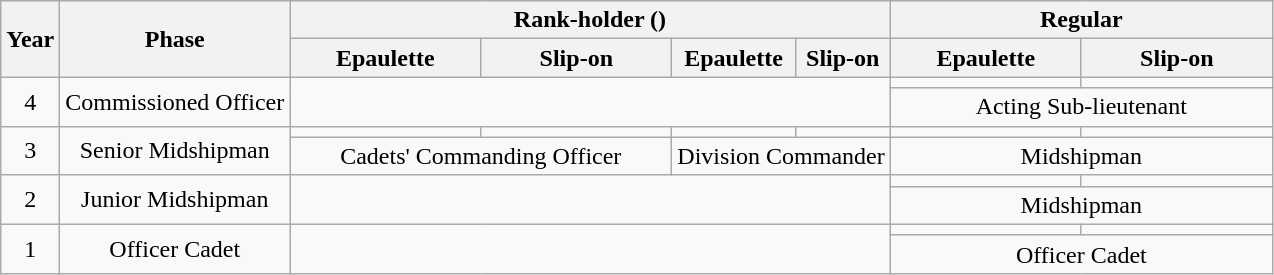<table class="wikitable" style="text-align:center">
<tr>
<th rowspan="2">Year</th>
<th rowspan="2">Phase</th>
<th colspan="4">Rank-holder ()</th>
<th colspan="2">Regular</th>
</tr>
<tr>
<th style="width: 120px;">Epaulette</th>
<th style="width: 120px;">Slip-on</th>
<th>Epaulette</th>
<th>Slip-on</th>
<th style="width: 120px;">Epaulette</th>
<th style="width: 120px;">Slip-on</th>
</tr>
<tr>
<td rowspan="2">4</td>
<td rowspan="2">Commissioned Officer</td>
<td colspan="4" rowspan="2"></td>
<td></td>
<td></td>
</tr>
<tr>
<td colspan="2">Acting Sub-lieutenant<br></td>
</tr>
<tr>
<td rowspan="2">3</td>
<td rowspan="2">Senior Midshipman</td>
<td></td>
<td></td>
<td> </td>
<td> </td>
<td></td>
<td></td>
</tr>
<tr>
<td colspan="2">Cadets' Commanding Officer<br></td>
<td colspan="2">Division Commander<br></td>
<td colspan="2">Midshipman<br></td>
</tr>
<tr>
<td rowspan="2">2</td>
<td rowspan="2">Junior Midshipman</td>
<td colspan="4" rowspan="2"></td>
<td></td>
<td></td>
</tr>
<tr>
<td colspan="2">Midshipman<br></td>
</tr>
<tr>
<td rowspan="2">1</td>
<td rowspan="2">Officer Cadet</td>
<td colspan="4" rowspan="2"></td>
<td></td>
<td></td>
</tr>
<tr>
<td colspan="2">Officer Cadet<br></td>
</tr>
</table>
